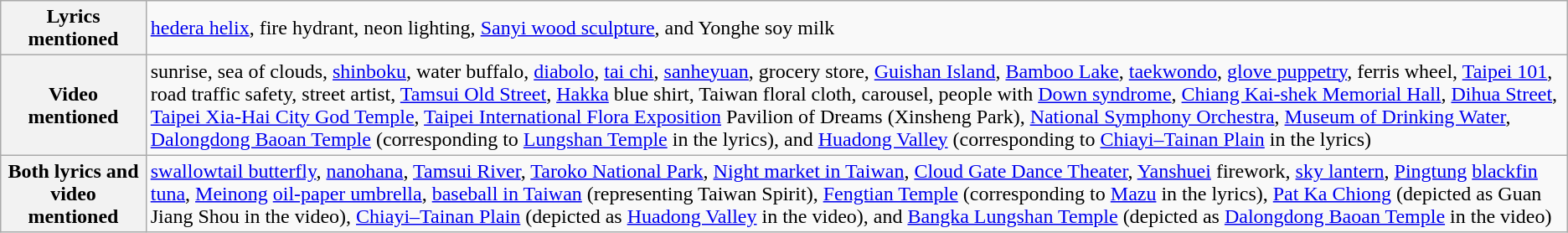<table class="wikitable">
<tr>
<th><strong>Lyrics mentioned</strong></th>
<td><a href='#'>hedera helix</a>, fire hydrant, neon lighting, <a href='#'>Sanyi wood sculpture</a>, and Yonghe soy milk</td>
</tr>
<tr>
<th><strong>Video mentioned</strong></th>
<td>sunrise, sea of clouds, <a href='#'>shinboku</a>, water buffalo, <a href='#'>diabolo</a>, <a href='#'>tai chi</a>, <a href='#'>sanheyuan</a>, grocery store, <a href='#'>Guishan Island</a>, <a href='#'>Bamboo Lake</a>, <a href='#'>taekwondo</a>, <a href='#'>glove puppetry</a>, ferris wheel, <a href='#'>Taipei 101</a>, road traffic safety, street artist, <a href='#'>Tamsui Old Street</a>, <a href='#'>Hakka</a> blue shirt, Taiwan floral cloth, carousel, people with <a href='#'>Down syndrome</a>, <a href='#'>Chiang Kai-shek Memorial Hall</a>, <a href='#'>Dihua Street</a>, <a href='#'>Taipei Xia-Hai City God Temple</a>, <a href='#'>Taipei International Flora Exposition</a> Pavilion of Dreams (Xinsheng Park), <a href='#'>National Symphony Orchestra</a>, <a href='#'>Museum of Drinking Water</a>, <a href='#'>Dalongdong Baoan Temple</a> (corresponding to <a href='#'>Lungshan Temple</a> in the lyrics), and <a href='#'>Huadong Valley</a> (corresponding to <a href='#'>Chiayi–Tainan Plain</a> in the lyrics)</td>
</tr>
<tr>
<th><strong>Both lyrics and video mentioned</strong></th>
<td><a href='#'>swallowtail butterfly</a>, <a href='#'>nanohana</a>, <a href='#'>Tamsui River</a>, <a href='#'>Taroko National Park</a>, <a href='#'>Night market in Taiwan</a>, <a href='#'>Cloud Gate Dance Theater</a>, <a href='#'>Yanshuei</a> firework, <a href='#'>sky lantern</a>, <a href='#'>Pingtung</a> <a href='#'>blackfin tuna</a>, <a href='#'>Meinong</a> <a href='#'>oil-paper umbrella</a>, <a href='#'>baseball in Taiwan</a> (representing Taiwan Spirit), <a href='#'>Fengtian Temple</a> (corresponding to <a href='#'>Mazu</a> in the lyrics), <a href='#'>Pat Ka Chiong</a> (depicted as Guan Jiang Shou in the video), <a href='#'>Chiayi–Tainan Plain</a> (depicted as <a href='#'>Huadong Valley</a> in the video), and <a href='#'>Bangka Lungshan Temple</a> (depicted as <a href='#'>Dalongdong Baoan Temple</a> in the video)</td>
</tr>
</table>
